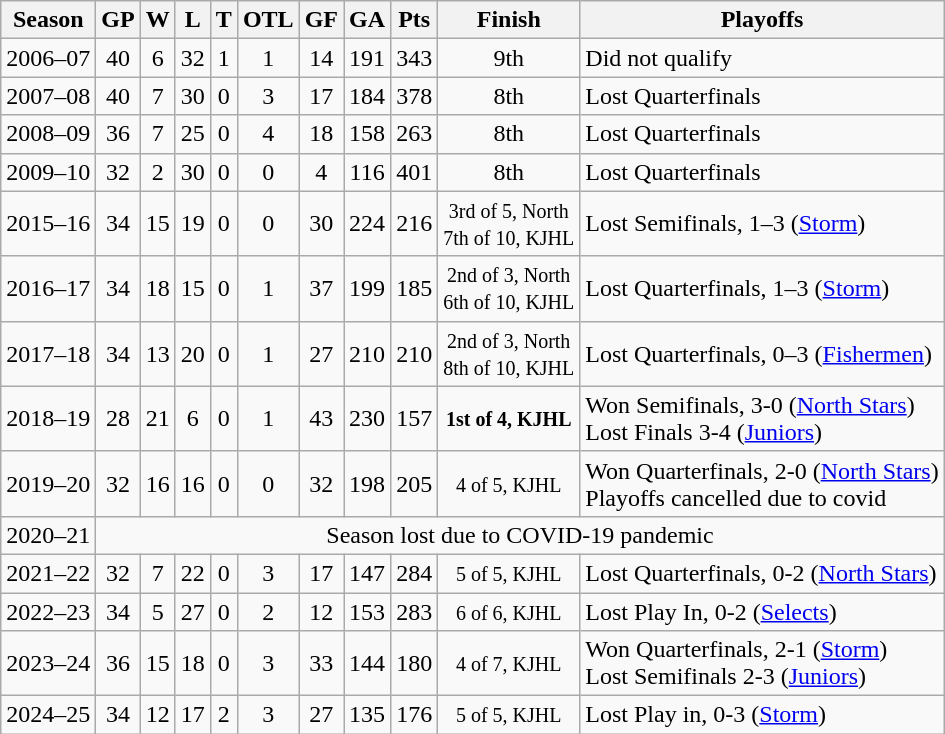<table class="wikitable" style="text-align:center">
<tr>
<th>Season</th>
<th>GP</th>
<th>W</th>
<th>L</th>
<th>T</th>
<th>OTL</th>
<th>GF</th>
<th>GA</th>
<th>Pts</th>
<th>Finish</th>
<th>Playoffs</th>
</tr>
<tr>
<td>2006–07</td>
<td>40</td>
<td>6</td>
<td>32</td>
<td>1</td>
<td>1</td>
<td>14</td>
<td>191</td>
<td>343</td>
<td>9th</td>
<td align=left>Did not qualify</td>
</tr>
<tr>
<td>2007–08</td>
<td>40</td>
<td>7</td>
<td>30</td>
<td>0</td>
<td>3</td>
<td>17</td>
<td>184</td>
<td>378</td>
<td>8th</td>
<td align=left>Lost Quarterfinals</td>
</tr>
<tr>
<td>2008–09</td>
<td>36</td>
<td>7</td>
<td>25</td>
<td>0</td>
<td>4</td>
<td>18</td>
<td>158</td>
<td>263</td>
<td>8th</td>
<td align=left>Lost Quarterfinals</td>
</tr>
<tr>
<td>2009–10</td>
<td>32</td>
<td>2</td>
<td>30</td>
<td>0</td>
<td>0</td>
<td>4</td>
<td>116</td>
<td>401</td>
<td>8th</td>
<td align=left>Lost Quarterfinals</td>
</tr>
<tr>
<td>2015–16</td>
<td>34</td>
<td>15</td>
<td>19</td>
<td>0</td>
<td>0</td>
<td>30</td>
<td>224</td>
<td>216</td>
<td><small>3rd of 5, North<br>7th of 10, KJHL</small></td>
<td align=left>Lost Semifinals, 1–3 (<a href='#'>Storm</a>)</td>
</tr>
<tr>
<td>2016–17</td>
<td>34</td>
<td>18</td>
<td>15</td>
<td>0</td>
<td>1</td>
<td>37</td>
<td>199</td>
<td>185</td>
<td><small>2nd of 3, North<br>6th of 10, KJHL</small></td>
<td align=left>Lost Quarterfinals, 1–3 (<a href='#'>Storm</a>)</td>
</tr>
<tr>
<td>2017–18</td>
<td>34</td>
<td>13</td>
<td>20</td>
<td>0</td>
<td>1</td>
<td>27</td>
<td>210</td>
<td>210</td>
<td><small>2nd of 3, North<br>8th of 10, KJHL</small></td>
<td align=left>Lost Quarterfinals, 0–3 (<a href='#'>Fishermen</a>)</td>
</tr>
<tr>
<td>2018–19</td>
<td>28</td>
<td>21</td>
<td>6</td>
<td>0</td>
<td>1</td>
<td>43</td>
<td>230</td>
<td>157</td>
<td><small><strong>1st of 4, KJHL</strong></small></td>
<td align=left>Won Semifinals, 3-0 (<a href='#'>North Stars</a>)<br>Lost Finals 3-4 (<a href='#'>Juniors</a>)</td>
</tr>
<tr>
<td>2019–20</td>
<td>32</td>
<td>16</td>
<td>16</td>
<td>0</td>
<td>0</td>
<td>32</td>
<td>198</td>
<td>205</td>
<td><small>4 of 5, KJHL</small></td>
<td align=left>Won Quarterfinals, 2-0 (<a href='#'>North Stars</a>)<br>Playoffs cancelled due to covid</td>
</tr>
<tr>
<td>2020–21</td>
<td colspan="10">Season lost due to COVID-19 pandemic</td>
</tr>
<tr>
<td>2021–22</td>
<td>32</td>
<td>7</td>
<td>22</td>
<td>0</td>
<td>3</td>
<td>17</td>
<td>147</td>
<td>284</td>
<td><small>5 of 5, KJHL</small></td>
<td align=left>Lost Quarterfinals, 0-2 (<a href='#'>North Stars</a>)</td>
</tr>
<tr>
<td>2022–23</td>
<td>34</td>
<td>5</td>
<td>27</td>
<td>0</td>
<td>2</td>
<td>12</td>
<td>153</td>
<td>283</td>
<td><small>6 of 6, KJHL</small></td>
<td align=left>Lost Play In, 0-2 (<a href='#'>Selects</a>)</td>
</tr>
<tr>
<td>2023–24</td>
<td>36</td>
<td>15</td>
<td>18</td>
<td>0</td>
<td>3</td>
<td>33</td>
<td>144</td>
<td>180</td>
<td><small>4 of 7, KJHL</small></td>
<td align=left>Won Quarterfinals, 2-1 (<a href='#'>Storm</a>)<br>Lost Semifinals 2-3 (<a href='#'>Juniors</a>)</td>
</tr>
<tr>
<td>2024–25</td>
<td>34</td>
<td>12</td>
<td>17</td>
<td>2</td>
<td>3</td>
<td>27</td>
<td>135</td>
<td>176</td>
<td><small>5 of 5, KJHL</small></td>
<td align=left>Lost Play in, 0-3 (<a href='#'>Storm</a>)</td>
</tr>
</table>
